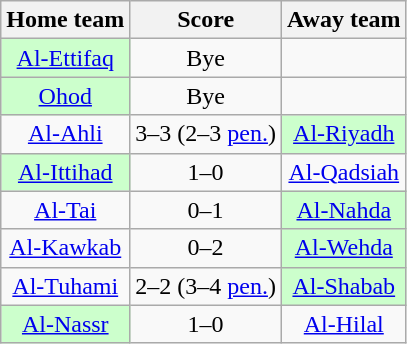<table class="wikitable" style="text-align: center">
<tr>
<th>Home team</th>
<th>Score</th>
<th>Away team</th>
</tr>
<tr>
<td bgcolor="ccffcc"><a href='#'>Al-Ettifaq</a></td>
<td>Bye</td>
<td></td>
</tr>
<tr>
<td bgcolor="ccffcc"><a href='#'>Ohod</a></td>
<td>Bye</td>
<td></td>
</tr>
<tr>
<td><a href='#'>Al-Ahli</a></td>
<td>3–3 (2–3 <a href='#'>pen.</a>)</td>
<td bgcolor="ccffcc"><a href='#'>Al-Riyadh</a></td>
</tr>
<tr>
<td bgcolor="ccffcc"><a href='#'>Al-Ittihad</a></td>
<td>1–0</td>
<td><a href='#'>Al-Qadsiah</a></td>
</tr>
<tr>
<td><a href='#'>Al-Tai</a></td>
<td>0–1</td>
<td bgcolor="ccffcc"><a href='#'>Al-Nahda</a></td>
</tr>
<tr>
<td><a href='#'>Al-Kawkab</a></td>
<td>0–2</td>
<td bgcolor="ccffcc"><a href='#'>Al-Wehda</a></td>
</tr>
<tr>
<td><a href='#'>Al-Tuhami</a></td>
<td>2–2 (3–4 <a href='#'>pen.</a>)</td>
<td bgcolor="ccffcc"><a href='#'>Al-Shabab</a></td>
</tr>
<tr>
<td bgcolor="ccffcc"><a href='#'>Al-Nassr</a></td>
<td>1–0</td>
<td><a href='#'>Al-Hilal</a></td>
</tr>
</table>
